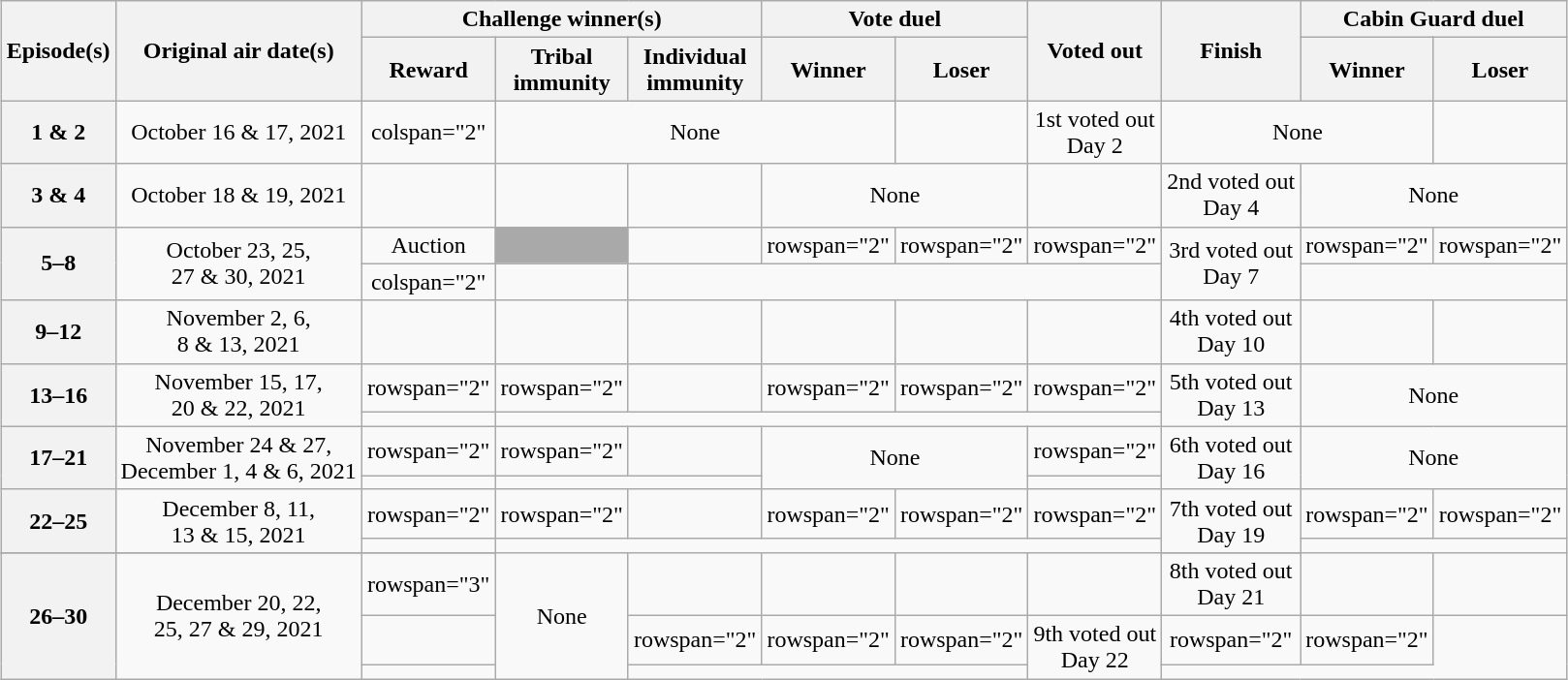<table class="wikitable plainrowheaders nowrap" style="margin:auto; text-align:center">
<tr>
<th scope="col" rowspan="2">Episode(s)</th>
<th scope="col" rowspan="2">Original air date(s)</th>
<th scope="col" colspan="3">Challenge winner(s)</th>
<th scope="col" colspan="2">Vote duel</th>
<th scope="col" rowspan="2">Voted out</th>
<th scope="col" rowspan="2">Finish</th>
<th scope="col" colspan="2">Cabin Guard duel</th>
</tr>
<tr>
<th scope="col">Reward</th>
<th scope="col">Tribal<br>immunity</th>
<th scope="col">Individual<br>immunity</th>
<th scope="col">Winner</th>
<th scope="col">Loser</th>
<th scope="col">Winner</th>
<th scope="col">Loser</th>
</tr>
<tr>
<th>1 & 2</th>
<td>October 16 & 17, 2021</td>
<td>colspan="2" </td>
<td colspan="3">None</td>
<td></td>
<td>1st voted out<br>Day 2</td>
<td colspan="2">None</td>
</tr>
<tr>
<th>3 & 4</th>
<td>October 18 & 19, 2021</td>
<td></td>
<td></td>
<td></td>
<td colspan="2">None</td>
<td></td>
<td>2nd voted out<br>Day 4</td>
<td colspan="2">None</td>
</tr>
<tr>
<th rowspan="2">5–8</th>
<td rowspan="2">October 23, 25,<br>27 & 30, 2021</td>
<td>Auction</td>
<td bgcolor="darkgrey"></td>
<td></td>
<td>rowspan="2" </td>
<td>rowspan="2" </td>
<td>rowspan="2" </td>
<td rowspan="2">3rd voted out<br>Day 7</td>
<td>rowspan="2" </td>
<td>rowspan="2" </td>
</tr>
<tr>
<td>colspan="2" </td>
<td></td>
</tr>
<tr>
<th>9–12</th>
<td>November 2, 6,<br>8 & 13, 2021</td>
<td></td>
<td></td>
<td></td>
<td></td>
<td></td>
<td></td>
<td>4th voted out<br>Day 10</td>
<td></td>
<td></td>
</tr>
<tr>
<th rowspan="2">13–16</th>
<td rowspan="2">November 15, 17,<br>20 & 22, 2021</td>
<td>rowspan="2"  </td>
<td>rowspan="2"  </td>
<td></td>
<td>rowspan="2"  </td>
<td>rowspan="2"  </td>
<td>rowspan="2"  </td>
<td rowspan="2">5th voted out<br>Day 13</td>
<td colspan="2" rowspan="2">None</td>
</tr>
<tr>
<td></td>
</tr>
<tr>
<th rowspan="2">17–21</th>
<td rowspan="2">November 24 & 27,<br>December 1, 4 & 6, 2021</td>
<td>rowspan="2"  </td>
<td>rowspan="2"  </td>
<td></td>
<td colspan="2" rowspan="2">None</td>
<td>rowspan="2" </td>
<td rowspan="2">6th voted out<br>Day 16</td>
<td colspan="2" rowspan="2">None</td>
</tr>
<tr>
<td></td>
</tr>
<tr>
<th rowspan="2">22–25</th>
<td rowspan="2">December 8, 11,<br>13 & 15, 2021</td>
<td>rowspan="2"  </td>
<td>rowspan="2"  </td>
<td></td>
<td>rowspan="2"  </td>
<td>rowspan="2" </td>
<td>rowspan="2" </td>
<td rowspan="2">7th voted out<br>Day 19</td>
<td>rowspan="2" </td>
<td>rowspan="2" </td>
</tr>
<tr>
<td></td>
</tr>
<tr>
</tr>
<tr>
<th rowspan="3">26–30</th>
<td rowspan="3">December 20, 22,<br>25, 27 & 29, 2021</td>
<td>rowspan="3"  </td>
<td rowspan="3">None</td>
<td></td>
<td></td>
<td></td>
<td></td>
<td>8th voted out<br>Day 21</td>
<td></td>
<td></td>
</tr>
<tr>
<td></td>
<td>rowspan="2" </td>
<td>rowspan="2" </td>
<td>rowspan="2" </td>
<td rowspan="2">9th voted out<br>Day 22</td>
<td>rowspan="2" </td>
<td>rowspan="2" </td>
</tr>
<tr>
<td></td>
</tr>
</table>
